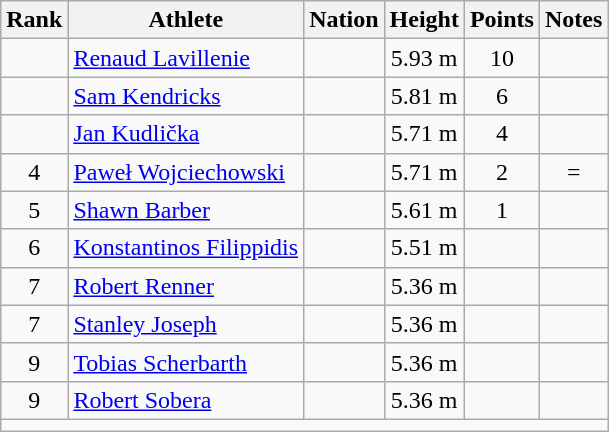<table class="wikitable mw-datatable sortable" style="text-align:center;">
<tr>
<th>Rank</th>
<th>Athlete</th>
<th>Nation</th>
<th>Height</th>
<th>Points</th>
<th>Notes</th>
</tr>
<tr>
<td></td>
<td align=left><a href='#'>Renaud Lavillenie</a></td>
<td align=left></td>
<td>5.93 m</td>
<td>10</td>
<td></td>
</tr>
<tr>
<td></td>
<td align=left><a href='#'>Sam Kendricks</a></td>
<td align=left></td>
<td>5.81 m</td>
<td>6</td>
<td></td>
</tr>
<tr>
<td></td>
<td align=left><a href='#'>Jan Kudlička</a></td>
<td align=left></td>
<td>5.71 m</td>
<td>4</td>
<td></td>
</tr>
<tr>
<td>4</td>
<td align=left><a href='#'>Paweł Wojciechowski</a></td>
<td align=left></td>
<td>5.71 m</td>
<td>2</td>
<td>=</td>
</tr>
<tr>
<td>5</td>
<td align=left><a href='#'>Shawn Barber</a></td>
<td align=left></td>
<td>5.61 m</td>
<td>1</td>
<td></td>
</tr>
<tr>
<td>6</td>
<td align=left><a href='#'>Konstantinos Filippidis</a></td>
<td align=left></td>
<td>5.51 m</td>
<td></td>
<td></td>
</tr>
<tr>
<td>7</td>
<td align=left><a href='#'>Robert Renner</a></td>
<td align=left></td>
<td>5.36 m</td>
<td></td>
<td></td>
</tr>
<tr>
<td>7</td>
<td align=left><a href='#'>Stanley Joseph</a></td>
<td align=left></td>
<td>5.36 m</td>
<td></td>
<td></td>
</tr>
<tr>
<td>9</td>
<td align=left><a href='#'>Tobias Scherbarth</a></td>
<td align=left></td>
<td>5.36 m</td>
<td></td>
<td></td>
</tr>
<tr>
<td>9</td>
<td align=left><a href='#'>Robert Sobera</a></td>
<td align=left></td>
<td>5.36 m</td>
<td></td>
<td></td>
</tr>
<tr class="sortbottom">
<td colspan=6></td>
</tr>
</table>
